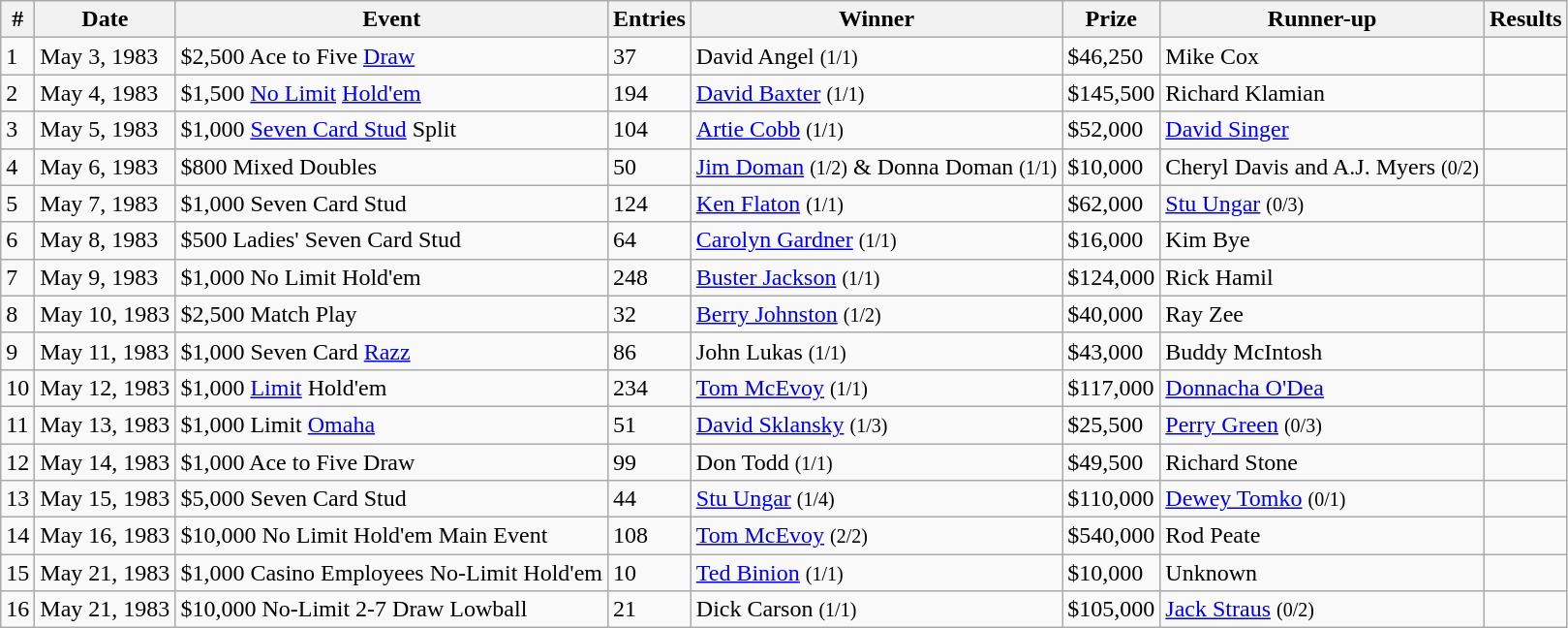<table class="wikitable sortable">
<tr>
<th>#</th>
<th>Date</th>
<th bgcolor="#FFEBAD">Event</th>
<th>Entries</th>
<th bgcolor="#FFEBAD">Winner</th>
<th bgcolor="#FFEBAD">Prize</th>
<th bgcolor="#FFEBAD">Runner-up</th>
<th bgcolor="#FFEBAD">Results</th>
</tr>
<tr>
<td>1</td>
<td>May 3, 1983</td>
<td>$2,500 Ace to Five <a href='#'>Draw</a></td>
<td>37</td>
<td>David Angel <small>(1/1)</small></td>
<td>$46,250</td>
<td>Mike Cox</td>
<td></td>
</tr>
<tr>
<td>2</td>
<td>May 4, 1983</td>
<td>$1,500 <a href='#'>No Limit</a> <a href='#'>Hold'em</a></td>
<td>194</td>
<td><a href='#'>David Baxter</a> <small>(1/1)</small></td>
<td>$145,500</td>
<td>Richard Klamian</td>
<td></td>
</tr>
<tr>
<td>3</td>
<td>May 5, 1983</td>
<td>$1,000 <a href='#'>Seven Card Stud</a> Split</td>
<td>104</td>
<td><a href='#'>Artie Cobb</a> <small>(1/1)</small></td>
<td>$52,000</td>
<td><a href='#'>David Singer</a></td>
<td></td>
</tr>
<tr>
<td>4</td>
<td>May 6, 1983</td>
<td>$800 Mixed Doubles</td>
<td>50</td>
<td><a href='#'>Jim Doman</a> <small>(1/2)</small> & Donna Doman <small>(1/1)</small></td>
<td>$10,000</td>
<td>Cheryl Davis and A.J. Myers <small>(0/2)</small></td>
<td></td>
</tr>
<tr>
<td>5</td>
<td>May 7, 1983</td>
<td>$1,000 Seven Card Stud</td>
<td>124</td>
<td><a href='#'>Ken Flaton</a> <small>(1/1)</small></td>
<td>$62,000</td>
<td><a href='#'>Stu Ungar</a> <small>(0/3)</small></td>
<td></td>
</tr>
<tr>
<td>6</td>
<td>May 8, 1983</td>
<td>$500 Ladies' Seven Card Stud</td>
<td>64</td>
<td><a href='#'>Carolyn Gardner</a> <small>(1/1)</small></td>
<td>$16,000</td>
<td>Kim Bye</td>
<td></td>
</tr>
<tr>
<td>7</td>
<td>May 9, 1983</td>
<td>$1,000 No Limit Hold'em</td>
<td>248</td>
<td><a href='#'>Buster Jackson</a> <small>(1/1)</small></td>
<td>$124,000</td>
<td>Rick Hamil</td>
<td></td>
</tr>
<tr>
<td>8</td>
<td>May 10, 1983</td>
<td>$2,500 Match Play</td>
<td>32</td>
<td><a href='#'>Berry Johnston</a> <small>(1/2)</small></td>
<td>$40,000</td>
<td>Ray Zee</td>
<td></td>
</tr>
<tr>
<td>9</td>
<td>May 11, 1983</td>
<td>$1,000 Seven Card <a href='#'>Razz</a></td>
<td>86</td>
<td>John Lukas <small>(1/1)</small></td>
<td>$43,000</td>
<td>Buddy McIntosh</td>
<td></td>
</tr>
<tr>
<td>10</td>
<td>May 12, 1983</td>
<td>$1,000 <a href='#'>Limit</a> Hold'em</td>
<td>234</td>
<td><a href='#'>Tom McEvoy</a> <small>(1/1)</small></td>
<td>$117,000</td>
<td><a href='#'>Donnacha O'Dea</a></td>
<td></td>
</tr>
<tr>
<td>11</td>
<td>May 13, 1983</td>
<td>$1,000 Limit <a href='#'>Omaha</a></td>
<td>51</td>
<td><a href='#'>David Sklansky</a> <small>(1/3)</small></td>
<td>$25,500</td>
<td><a href='#'>Perry Green</a> <small>(0/3)</small></td>
<td></td>
</tr>
<tr>
<td>12</td>
<td>May 14, 1983</td>
<td>$1,000 Ace to Five Draw</td>
<td>99</td>
<td>Don Todd <small>(1/1)</small></td>
<td>$49,500</td>
<td>Richard Stone</td>
<td></td>
</tr>
<tr>
<td>13</td>
<td>May 15, 1983</td>
<td>$5,000 Seven Card Stud</td>
<td>44</td>
<td><a href='#'>Stu Ungar</a> <small>(1/4)</small></td>
<td>$110,000</td>
<td><a href='#'>Dewey Tomko</a> <small>(0/1)</small></td>
<td></td>
</tr>
<tr>
<td>14</td>
<td>May 16, 1983</td>
<td>$10,000 No Limit Hold'em Main Event</td>
<td>108</td>
<td><a href='#'>Tom McEvoy</a> <small>(2/2)</small></td>
<td>$540,000</td>
<td>Rod Peate</td>
<td></td>
</tr>
<tr>
<td>15</td>
<td>May 21, 1983</td>
<td>$1,000 Casino Employees No-Limit Hold'em</td>
<td>10</td>
<td><a href='#'>Ted Binion</a> <small>(1/1)</small></td>
<td>$10,000</td>
<td>Unknown</td>
<td></td>
</tr>
<tr>
<td>16</td>
<td>May 21, 1983</td>
<td>$10,000 No-Limit 2-7 Draw Lowball</td>
<td>21</td>
<td>Dick Carson <small>(1/1)</small></td>
<td>$105,000</td>
<td><a href='#'>Jack Straus</a> <small>(0/2)</small></td>
<td></td>
</tr>
</table>
